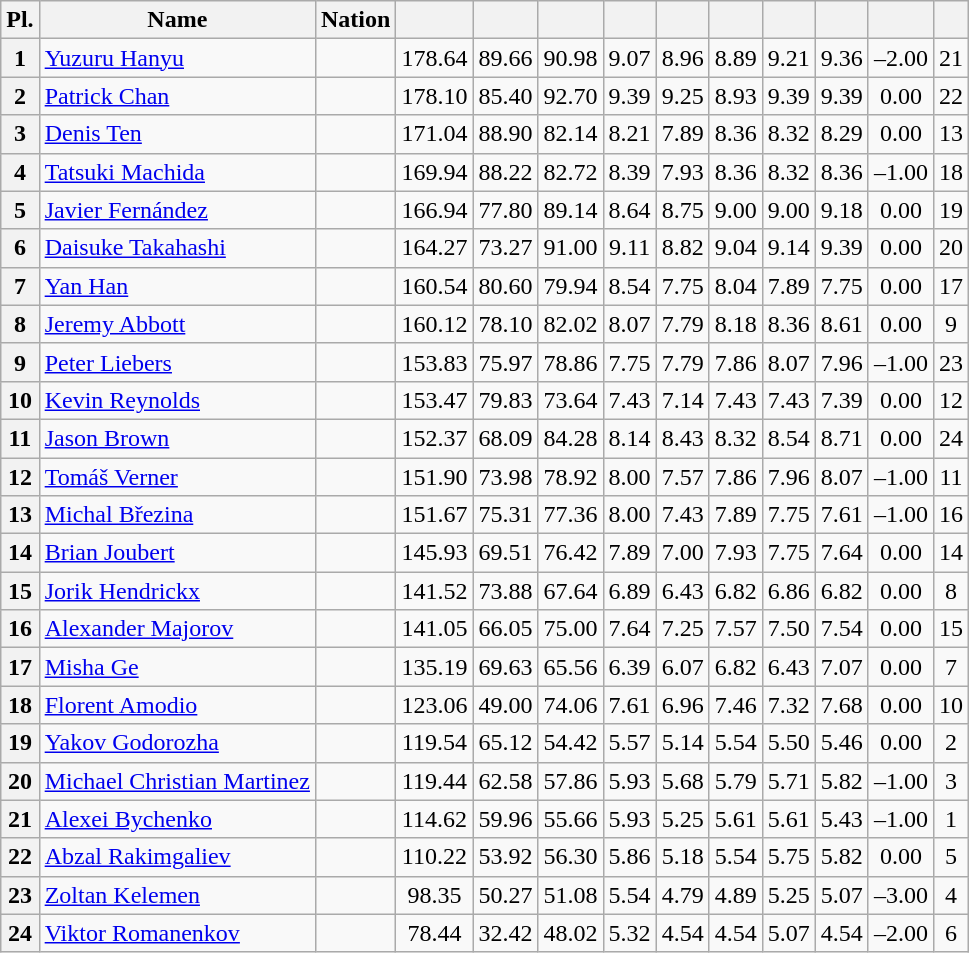<table class="wikitable sortable" style="text-align:center">
<tr>
<th>Pl.</th>
<th>Name</th>
<th>Nation</th>
<th></th>
<th></th>
<th></th>
<th></th>
<th></th>
<th></th>
<th></th>
<th></th>
<th></th>
<th></th>
</tr>
<tr>
<th>1</th>
<td align=left><a href='#'>Yuzuru Hanyu</a></td>
<td align=left><br></td>
<td>178.64</td>
<td>89.66</td>
<td>90.98</td>
<td>9.07</td>
<td>8.96</td>
<td>8.89</td>
<td>9.21</td>
<td>9.36</td>
<td>–2.00</td>
<td>21</td>
</tr>
<tr>
<th>2</th>
<td align=left><a href='#'>Patrick Chan</a></td>
<td align=left><br></td>
<td>178.10</td>
<td>85.40</td>
<td>92.70</td>
<td>9.39</td>
<td>9.25</td>
<td>8.93</td>
<td>9.39</td>
<td>9.39</td>
<td>0.00</td>
<td>22</td>
</tr>
<tr>
<th>3</th>
<td align=left><a href='#'>Denis Ten</a></td>
<td align=left><br></td>
<td>171.04</td>
<td>88.90</td>
<td>82.14</td>
<td>8.21</td>
<td>7.89</td>
<td>8.36</td>
<td>8.32</td>
<td>8.29</td>
<td>0.00</td>
<td>13</td>
</tr>
<tr>
<th>4</th>
<td align=left><a href='#'>Tatsuki Machida</a></td>
<td align=left><br></td>
<td>169.94</td>
<td>88.22</td>
<td>82.72</td>
<td>8.39</td>
<td>7.93</td>
<td>8.36</td>
<td>8.32</td>
<td>8.36</td>
<td>–1.00</td>
<td>18</td>
</tr>
<tr>
<th>5</th>
<td align=left><a href='#'>Javier Fernández</a></td>
<td align=left><br></td>
<td>166.94</td>
<td>77.80</td>
<td>89.14</td>
<td>8.64</td>
<td>8.75</td>
<td>9.00</td>
<td>9.00</td>
<td>9.18</td>
<td>0.00</td>
<td>19</td>
</tr>
<tr>
<th>6</th>
<td align=left><a href='#'>Daisuke Takahashi</a></td>
<td align=left><br></td>
<td>164.27</td>
<td>73.27</td>
<td>91.00</td>
<td>9.11</td>
<td>8.82</td>
<td>9.04</td>
<td>9.14</td>
<td>9.39</td>
<td>0.00</td>
<td>20</td>
</tr>
<tr>
<th>7</th>
<td align=left><a href='#'>Yan Han</a></td>
<td align=left><br></td>
<td>160.54</td>
<td>80.60</td>
<td>79.94</td>
<td>8.54</td>
<td>7.75</td>
<td>8.04</td>
<td>7.89</td>
<td>7.75</td>
<td>0.00</td>
<td>17</td>
</tr>
<tr>
<th>8</th>
<td align=left><a href='#'>Jeremy Abbott</a></td>
<td align=left><br></td>
<td>160.12</td>
<td>78.10</td>
<td>82.02</td>
<td>8.07</td>
<td>7.79</td>
<td>8.18</td>
<td>8.36</td>
<td>8.61</td>
<td>0.00</td>
<td>9</td>
</tr>
<tr>
<th>9</th>
<td align=left><a href='#'>Peter Liebers</a></td>
<td align=left><br></td>
<td>153.83</td>
<td>75.97</td>
<td>78.86</td>
<td>7.75</td>
<td>7.79</td>
<td>7.86</td>
<td>8.07</td>
<td>7.96</td>
<td>–1.00</td>
<td>23</td>
</tr>
<tr>
<th>10</th>
<td align=left><a href='#'>Kevin Reynolds</a></td>
<td align=left><br></td>
<td>153.47</td>
<td>79.83</td>
<td>73.64</td>
<td>7.43</td>
<td>7.14</td>
<td>7.43</td>
<td>7.43</td>
<td>7.39</td>
<td>0.00</td>
<td>12</td>
</tr>
<tr>
<th>11</th>
<td align=left><a href='#'>Jason Brown</a></td>
<td align=left><br></td>
<td>152.37</td>
<td>68.09</td>
<td>84.28</td>
<td>8.14</td>
<td>8.43</td>
<td>8.32</td>
<td>8.54</td>
<td>8.71</td>
<td>0.00</td>
<td>24</td>
</tr>
<tr>
<th>12</th>
<td align=left><a href='#'>Tomáš Verner</a></td>
<td align=left><br></td>
<td>151.90</td>
<td>73.98</td>
<td>78.92</td>
<td>8.00</td>
<td>7.57</td>
<td>7.86</td>
<td>7.96</td>
<td>8.07</td>
<td>–1.00</td>
<td>11</td>
</tr>
<tr>
<th>13</th>
<td align=left><a href='#'>Michal Březina</a></td>
<td align=left><br></td>
<td>151.67</td>
<td>75.31</td>
<td>77.36</td>
<td>8.00</td>
<td>7.43</td>
<td>7.89</td>
<td>7.75</td>
<td>7.61</td>
<td>–1.00</td>
<td>16</td>
</tr>
<tr>
<th>14</th>
<td align=left><a href='#'>Brian Joubert</a></td>
<td align=left><br></td>
<td>145.93</td>
<td>69.51</td>
<td>76.42</td>
<td>7.89</td>
<td>7.00</td>
<td>7.93</td>
<td>7.75</td>
<td>7.64</td>
<td>0.00</td>
<td>14</td>
</tr>
<tr>
<th>15</th>
<td align=left><a href='#'>Jorik Hendrickx</a></td>
<td align=left><br></td>
<td>141.52</td>
<td>73.88</td>
<td>67.64</td>
<td>6.89</td>
<td>6.43</td>
<td>6.82</td>
<td>6.86</td>
<td>6.82</td>
<td>0.00</td>
<td>8</td>
</tr>
<tr>
<th>16</th>
<td align=left><a href='#'>Alexander Majorov</a></td>
<td align=left><br></td>
<td>141.05</td>
<td>66.05</td>
<td>75.00</td>
<td>7.64</td>
<td>7.25</td>
<td>7.57</td>
<td>7.50</td>
<td>7.54</td>
<td>0.00</td>
<td>15</td>
</tr>
<tr>
<th>17</th>
<td align=left><a href='#'>Misha Ge</a></td>
<td align=left><br></td>
<td>135.19</td>
<td>69.63</td>
<td>65.56</td>
<td>6.39</td>
<td>6.07</td>
<td>6.82</td>
<td>6.43</td>
<td>7.07</td>
<td>0.00</td>
<td>7</td>
</tr>
<tr>
<th>18</th>
<td align=left><a href='#'>Florent Amodio</a></td>
<td align=left><br></td>
<td>123.06</td>
<td>49.00</td>
<td>74.06</td>
<td>7.61</td>
<td>6.96</td>
<td>7.46</td>
<td>7.32</td>
<td>7.68</td>
<td>0.00</td>
<td>10</td>
</tr>
<tr>
<th>19</th>
<td align=left><a href='#'>Yakov Godorozha</a></td>
<td align=left><br></td>
<td>119.54</td>
<td>65.12</td>
<td>54.42</td>
<td>5.57</td>
<td>5.14</td>
<td>5.54</td>
<td>5.50</td>
<td>5.46</td>
<td>0.00</td>
<td>2</td>
</tr>
<tr>
<th>20</th>
<td align=left><a href='#'>Michael Christian Martinez</a></td>
<td align=left><br></td>
<td>119.44</td>
<td>62.58</td>
<td>57.86</td>
<td>5.93</td>
<td>5.68</td>
<td>5.79</td>
<td>5.71</td>
<td>5.82</td>
<td>–1.00</td>
<td>3</td>
</tr>
<tr>
<th>21</th>
<td align=left><a href='#'>Alexei Bychenko</a></td>
<td align=left><br></td>
<td>114.62</td>
<td>59.96</td>
<td>55.66</td>
<td>5.93</td>
<td>5.25</td>
<td>5.61</td>
<td>5.61</td>
<td>5.43</td>
<td>–1.00</td>
<td>1</td>
</tr>
<tr>
<th>22</th>
<td align=left><a href='#'>Abzal Rakimgaliev</a></td>
<td align=left><br></td>
<td>110.22</td>
<td>53.92</td>
<td>56.30</td>
<td>5.86</td>
<td>5.18</td>
<td>5.54</td>
<td>5.75</td>
<td>5.82</td>
<td>0.00</td>
<td>5</td>
</tr>
<tr>
<th>23</th>
<td align=left><a href='#'>Zoltan Kelemen</a></td>
<td align=left><br></td>
<td>98.35</td>
<td>50.27</td>
<td>51.08</td>
<td>5.54</td>
<td>4.79</td>
<td>4.89</td>
<td>5.25</td>
<td>5.07</td>
<td>–3.00</td>
<td>4</td>
</tr>
<tr>
<th>24</th>
<td align=left><a href='#'>Viktor Romanenkov</a></td>
<td align=left><br></td>
<td>78.44</td>
<td>32.42</td>
<td>48.02</td>
<td>5.32</td>
<td>4.54</td>
<td>4.54</td>
<td>5.07</td>
<td>4.54</td>
<td>–2.00</td>
<td>6</td>
</tr>
</table>
